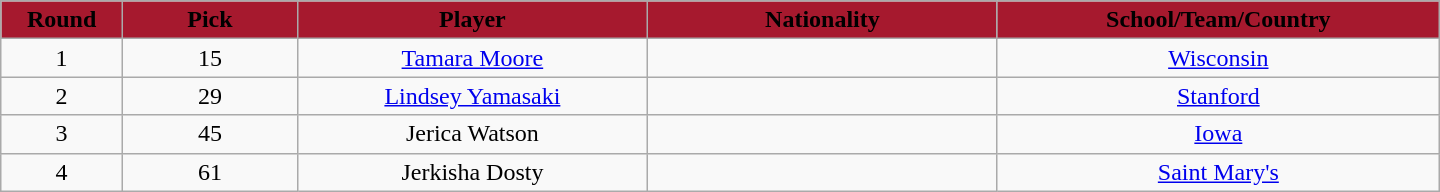<table class="wikitable" style="text-align:center; width:60em">
<tr>
<th style="background: #A6192E" width="2%"><span>Round</span></th>
<th style="background: #A6192E" width="5%"><span>Pick</span></th>
<th style="background: #A6192E" width="10%"><span>Player</span></th>
<th style="background: #A6192E" width="10%"><span>Nationality</span></th>
<th style="background: #A6192E" width="10%"><span>School/Team/Country</span></th>
</tr>
<tr>
<td>1</td>
<td>15</td>
<td><a href='#'>Tamara Moore</a></td>
<td></td>
<td><a href='#'>Wisconsin</a></td>
</tr>
<tr>
<td>2</td>
<td>29</td>
<td><a href='#'>Lindsey Yamasaki</a></td>
<td></td>
<td><a href='#'>Stanford</a></td>
</tr>
<tr>
<td>3</td>
<td>45</td>
<td>Jerica Watson</td>
<td></td>
<td><a href='#'>Iowa</a></td>
</tr>
<tr>
<td>4</td>
<td>61</td>
<td>Jerkisha Dosty</td>
<td></td>
<td><a href='#'>Saint Mary's</a></td>
</tr>
</table>
